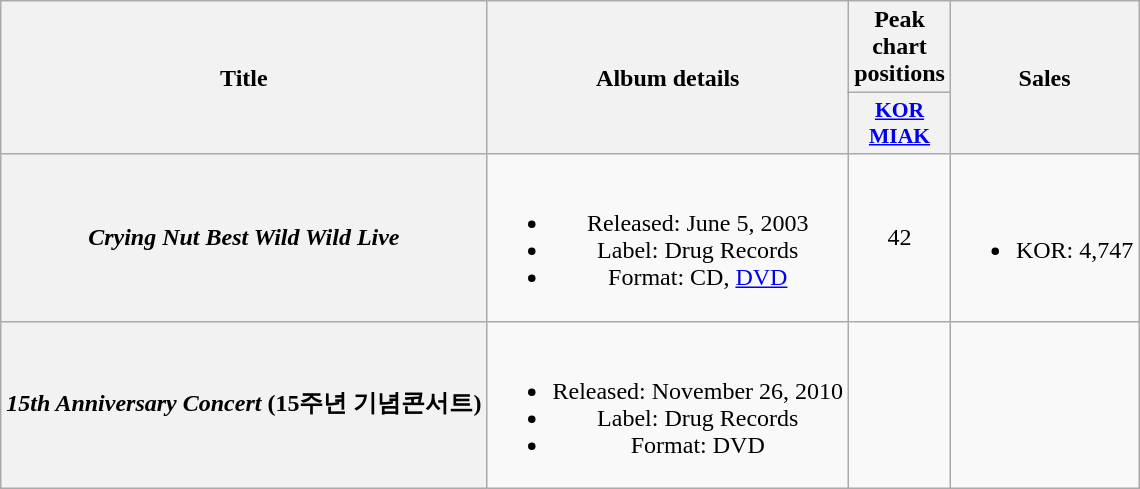<table class="wikitable plainrowheaders" style="text-align:center;">
<tr>
<th rowspan="2" scope="col">Title</th>
<th rowspan="2" scope="col">Album details</th>
<th scope="col">Peak chart positions</th>
<th rowspan="2" scope="col">Sales</th>
</tr>
<tr>
<th scope="col" style="width:2.5em;font-size:90%;"><a href='#'>KOR<br>MIAK</a><br></th>
</tr>
<tr>
<th scope="row"><em>Crying Nut Best Wild Wild Live</em></th>
<td><br><ul><li>Released: June 5, 2003</li><li>Label: Drug Records</li><li>Format: CD, <a href='#'>DVD</a></li></ul></td>
<td>42</td>
<td><br><ul><li>KOR: 4,747</li></ul></td>
</tr>
<tr>
<th scope="row"><em>15th Anniversary Concert</em> (15주년 기념콘서트)</th>
<td><br><ul><li>Released: November 26, 2010</li><li>Label: Drug Records</li><li>Format: DVD</li></ul></td>
<td></td>
<td></td>
</tr>
</table>
